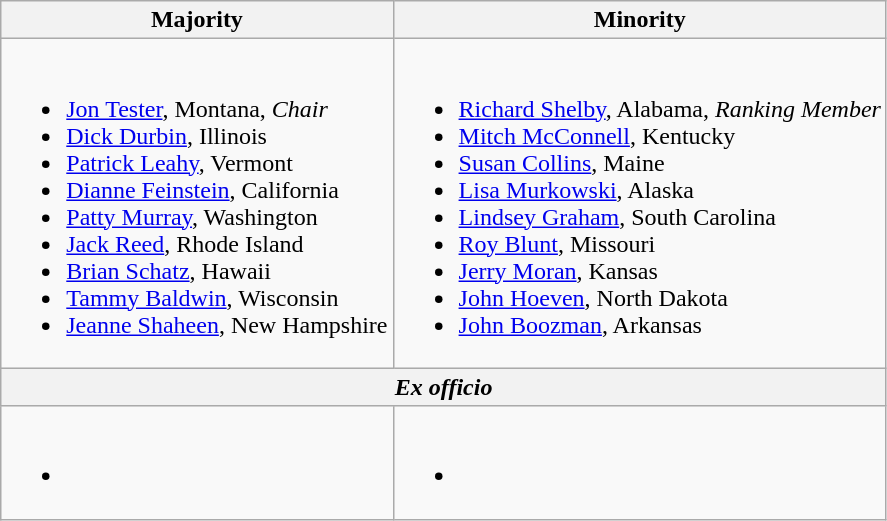<table class=wikitable>
<tr>
<th>Majority</th>
<th>Minority</th>
</tr>
<tr>
<td><br><ul><li><a href='#'>Jon Tester</a>, Montana, <em>Chair</em></li><li><a href='#'>Dick Durbin</a>, Illinois</li><li><a href='#'>Patrick Leahy</a>, Vermont</li><li><a href='#'>Dianne Feinstein</a>, California</li><li><a href='#'>Patty Murray</a>, Washington</li><li><a href='#'>Jack Reed</a>, Rhode Island</li><li><a href='#'>Brian Schatz</a>, Hawaii</li><li><a href='#'>Tammy Baldwin</a>, Wisconsin</li><li><a href='#'>Jeanne Shaheen</a>, New Hampshire</li></ul></td>
<td><br><ul><li><a href='#'>Richard Shelby</a>, Alabama, <em>Ranking Member</em></li><li><a href='#'>Mitch McConnell</a>, Kentucky</li><li><a href='#'>Susan Collins</a>, Maine</li><li><a href='#'>Lisa Murkowski</a>, Alaska</li><li><a href='#'>Lindsey Graham</a>, South Carolina</li><li><a href='#'>Roy Blunt</a>, Missouri</li><li><a href='#'>Jerry Moran</a>, Kansas</li><li><a href='#'>John Hoeven</a>, North Dakota</li><li><a href='#'>John Boozman</a>, Arkansas</li></ul></td>
</tr>
<tr>
<th colspan=2 align=center><em>Ex officio</em></th>
</tr>
<tr>
<td><br><ul><li></li></ul></td>
<td><br><ul><li></li></ul></td>
</tr>
</table>
